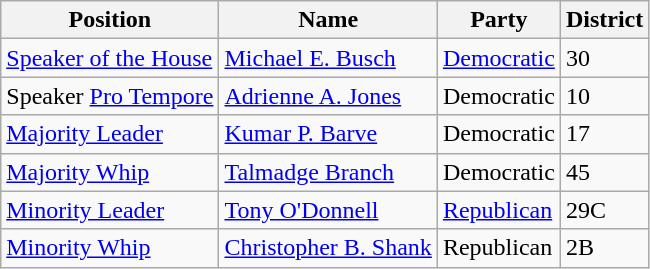<table class="wikitable">
<tr>
<th>Position</th>
<th>Name</th>
<th>Party</th>
<th>District</th>
</tr>
<tr>
<td><a href='#'>Speaker of the House</a></td>
<td><a href='#'>Michael E. Busch</a></td>
<td><a href='#'>Democratic</a></td>
<td>30</td>
</tr>
<tr>
<td>Speaker <a href='#'>Pro Tempore</a></td>
<td><a href='#'>Adrienne A. Jones</a></td>
<td>Democratic</td>
<td>10</td>
</tr>
<tr>
<td><a href='#'>Majority Leader</a></td>
<td><a href='#'>Kumar P. Barve</a></td>
<td>Democratic</td>
<td>17</td>
</tr>
<tr>
<td><a href='#'>Majority Whip</a></td>
<td><a href='#'>Talmadge Branch</a></td>
<td>Democratic</td>
<td>45</td>
</tr>
<tr>
<td><a href='#'>Minority Leader</a></td>
<td><a href='#'>Tony O'Donnell</a></td>
<td><a href='#'>Republican</a></td>
<td>29C</td>
</tr>
<tr>
<td><a href='#'>Minority Whip</a></td>
<td><a href='#'>Christopher B. Shank</a></td>
<td>Republican</td>
<td>2B</td>
</tr>
</table>
